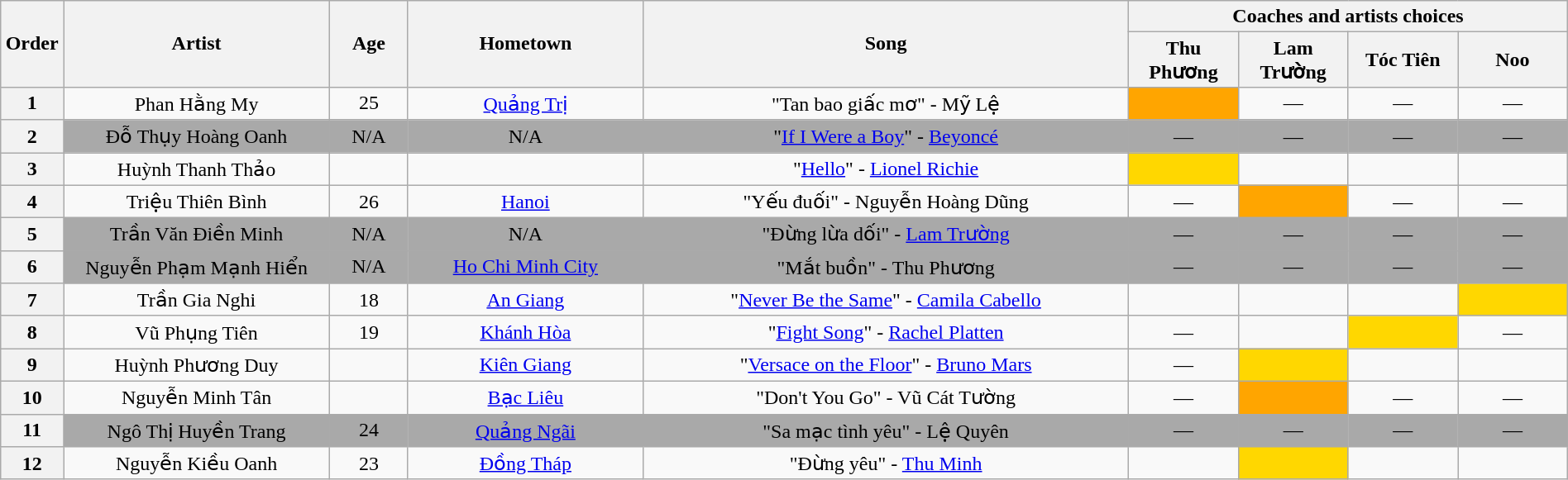<table class="wikitable" style="text-align:center; width:100%;">
<tr>
<th scope="col" rowspan="2" style="width:04%;">Order</th>
<th scope="col" rowspan="2" style="width:17%;">Artist</th>
<th scope="col" rowspan="2" style="width:05%;">Age</th>
<th scope="col" rowspan="2" style="width:15%;">Hometown</th>
<th scope="col" rowspan="2" style="width:31%;">Song</th>
<th colspan="4" style="width:28%;">Coaches and artists choices</th>
</tr>
<tr>
<th style="width:07%;">Thu Phương</th>
<th style="width:07%;">Lam Trường</th>
<th style="width:07%;">Tóc Tiên</th>
<th style="width:07%;">Noo</th>
</tr>
<tr>
<th>1</th>
<td>Phan Hằng My</td>
<td>25</td>
<td><a href='#'>Quảng Trị</a></td>
<td>"Tan bao giấc mơ" - Mỹ Lệ</td>
<td style="background:orange;text-align:center;"></td>
<td style="text-align:center;">—</td>
<td style="text-align:center;">—</td>
<td style="text-align:center;">—</td>
</tr>
<tr>
<th>2</th>
<td style="background:darkgrey;">Đỗ Thụy Hoàng Oanh</td>
<td style="background:darkgrey;">N/A</td>
<td style="background:darkgrey;">N/A</td>
<td style="background:darkgrey;">"<a href='#'>If I Were a Boy</a>" - <a href='#'>Beyoncé</a></td>
<td style="background:darkgrey;text-align:center;">—</td>
<td style="background:darkgrey;text-align:center;">—</td>
<td style="background:darkgrey;text-align:center;">—</td>
<td style="background:darkgrey;text-align:center;">—</td>
</tr>
<tr>
<th>3</th>
<td>Huỳnh Thanh Thảo</td>
<td></td>
<td></td>
<td>"<a href='#'>Hello</a>" - <a href='#'>Lionel Richie</a></td>
<td style="background:gold;text-align:center;"></td>
<td style="text-align:center;"></td>
<td style="text-align:center;"></td>
<td style="text-align:center;"></td>
</tr>
<tr>
<th>4</th>
<td>Triệu Thiên Bình</td>
<td>26</td>
<td><a href='#'>Hanoi</a></td>
<td>"Yếu đuối" - Nguyễn Hoàng Dũng</td>
<td style="text-align:center;">—</td>
<td style="background:orange;text-align:center;"></td>
<td style="text-align:center;">—</td>
<td style="text-align:center;">—</td>
</tr>
<tr>
<th>5</th>
<td style="background:darkgrey;">Trần Văn Điền Minh</td>
<td style="background:darkgrey;">N/A</td>
<td style="background:darkgrey;">N/A</td>
<td style="background:darkgrey;">"Đừng lừa dối" - <a href='#'>Lam Trường</a></td>
<td style="background:darkgrey;text-align:center;">—</td>
<td style="background:darkgrey;text-align:center;">—</td>
<td style="background:darkgrey;text-align:center;">—</td>
<td style="background:darkgrey;text-align:center;">—</td>
</tr>
<tr>
<th>6</th>
<td style="background:darkgrey;">Nguyễn Phạm Mạnh Hiển</td>
<td style="background:darkgrey;">N/A</td>
<td style="background:darkgrey;"><a href='#'>Ho Chi Minh City</a></td>
<td style="background:darkgrey;">"Mắt buồn" - Thu Phương</td>
<td style="background:darkgrey;text-align:center;">—</td>
<td style="background:darkgrey;text-align:center;">—</td>
<td style="background:darkgrey;text-align:center;">—</td>
<td style="background:darkgrey;text-align:center;">—</td>
</tr>
<tr>
<th>7</th>
<td>Trần Gia Nghi</td>
<td>18</td>
<td><a href='#'>An Giang</a></td>
<td>"<a href='#'>Never Be the Same</a>" - <a href='#'>Camila Cabello</a></td>
<td style="text-align:center;"></td>
<td style="text-align:center;"></td>
<td style="text-align:center;"></td>
<td style="background:gold;text-align:center;"></td>
</tr>
<tr>
<th>8</th>
<td>Vũ Phụng Tiên</td>
<td>19</td>
<td><a href='#'>Khánh Hòa</a></td>
<td>"<a href='#'>Fight Song</a>" - <a href='#'>Rachel Platten</a></td>
<td style="text-align:center;">—</td>
<td style="text-align:center;"></td>
<td style="background:gold;text-align:center;"></td>
<td style="text-align:center;">—</td>
</tr>
<tr>
<th>9</th>
<td>Huỳnh Phương Duy</td>
<td></td>
<td><a href='#'>Kiên Giang</a></td>
<td>"<a href='#'>Versace on the Floor</a>" - <a href='#'>Bruno Mars</a></td>
<td style="text-align:center;">—</td>
<td style="background:gold;text-align:center;"></td>
<td style="text-align:center;"></td>
<td style="text-align:center;"></td>
</tr>
<tr>
<th>10</th>
<td>Nguyễn Minh Tân</td>
<td></td>
<td><a href='#'>Bạc Liêu</a></td>
<td>"Don't You Go" - Vũ Cát Tường</td>
<td style="text-align:center;">—</td>
<td style="background:orange;text-align:center;"></td>
<td style="text-align:center;">—</td>
<td style="text-align:center;">—</td>
</tr>
<tr>
<th>11</th>
<td style="background:darkgrey;">Ngô Thị Huyền Trang</td>
<td style="background:darkgrey;">24</td>
<td style="background:darkgrey;"><a href='#'>Quảng Ngãi</a></td>
<td style="background:darkgrey;">"Sa mạc tình yêu" - Lệ Quyên</td>
<td style="background:darkgrey;text-align:center;">—</td>
<td style="background:darkgrey;text-align:center;">—</td>
<td style="background:darkgrey;text-align:center;">—</td>
<td style="background:darkgrey;text-align:center;">—</td>
</tr>
<tr>
<th>12</th>
<td>Nguyễn Kiều Oanh</td>
<td>23</td>
<td><a href='#'>Đồng Tháp</a></td>
<td>"Đừng yêu" - <a href='#'>Thu Minh</a></td>
<td style="text-align:center;"></td>
<td style="background:gold;text-align:center;"></td>
<td style="text-align:center;"></td>
<td style="text-align:center;"></td>
</tr>
</table>
